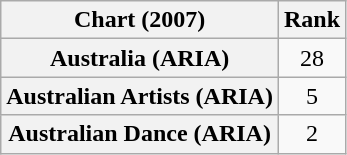<table class="wikitable sortable plainrowheaders" style="text-align:center">
<tr>
<th scope="col">Chart (2007)</th>
<th scope="col">Rank</th>
</tr>
<tr>
<th scope="row">Australia (ARIA)</th>
<td>28</td>
</tr>
<tr>
<th scope="row">Australian Artists (ARIA)</th>
<td>5</td>
</tr>
<tr>
<th scope="row">Australian Dance (ARIA)</th>
<td>2</td>
</tr>
</table>
